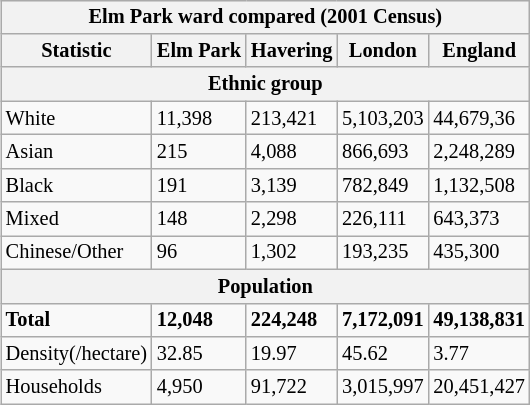<table class="wikitable" align="right" style=font-size:85%;margin-left:10px;>
<tr>
<th colspan="5">Elm Park ward compared (2001 Census)</th>
</tr>
<tr>
<th>Statistic</th>
<th>Elm Park</th>
<th>Havering</th>
<th>London</th>
<th>England</th>
</tr>
<tr>
<th colspan="5">Ethnic group</th>
</tr>
<tr>
<td>White</td>
<td>11,398</td>
<td>213,421</td>
<td>5,103,203</td>
<td>44,679,36</td>
</tr>
<tr>
<td>Asian</td>
<td>215</td>
<td>4,088</td>
<td>866,693</td>
<td>2,248,289</td>
</tr>
<tr>
<td>Black</td>
<td>191</td>
<td>3,139</td>
<td>782,849</td>
<td>1,132,508</td>
</tr>
<tr>
<td>Mixed</td>
<td>148</td>
<td>2,298</td>
<td>226,111</td>
<td>643,373</td>
</tr>
<tr>
<td>Chinese/Other</td>
<td>96</td>
<td>1,302</td>
<td>193,235</td>
<td>435,300</td>
</tr>
<tr>
<th colspan="5">Population</th>
</tr>
<tr>
<td><strong>Total</strong></td>
<td><strong>12,048</strong></td>
<td><strong>224,248</strong></td>
<td><strong>7,172,091</strong></td>
<td><strong>49,138,831</strong></td>
</tr>
<tr>
<td>Density(/hectare)</td>
<td>32.85</td>
<td>19.97</td>
<td>45.62</td>
<td>3.77</td>
</tr>
<tr>
<td>Households</td>
<td>4,950</td>
<td>91,722</td>
<td>3,015,997</td>
<td>20,451,427</td>
</tr>
</table>
